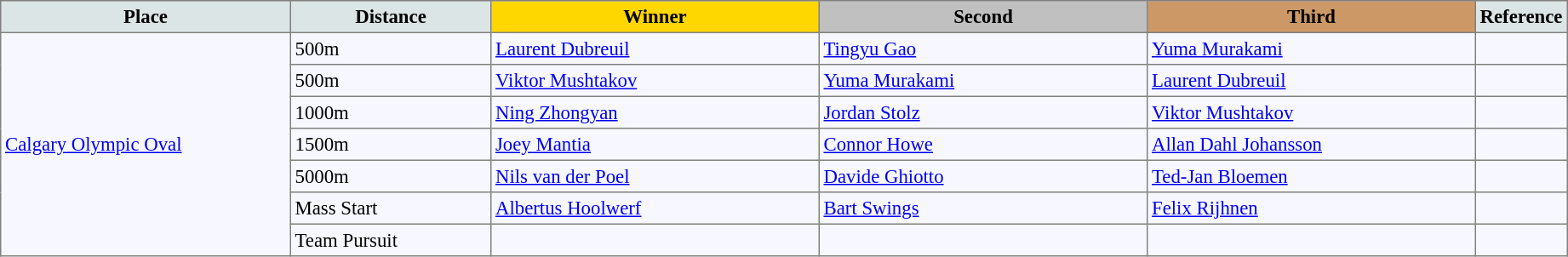<table bgcolor="#f7f8ff" cellpadding="3" cellspacing="0" border="1" style="font-size: 95%; border: gray solid 1px; border-collapse: collapse;">
<tr bgcolor="#cccccc" (1>
<td width="220" align="center" bgcolor="#dce5e5"><strong>Place</strong></td>
<td width="150" align="center" bgcolor="#dce5e5"><strong>Distance</strong></td>
<td align="center" bgcolor="gold" width="250"><strong>Winner</strong></td>
<td align="center" bgcolor="silver" width="250"><strong>Second</strong></td>
<td width="250" align="center" bgcolor="#cc9966"><strong>Third</strong></td>
<td width="30" align="center" bgcolor="#dce5e5"><strong>Reference</strong></td>
</tr>
<tr align="left">
<td rowspan=7><a href='#'>Calgary Olympic Oval</a></td>
<td>500m</td>
<td> <a href='#'>Laurent Dubreuil</a></td>
<td> <a href='#'>Tingyu Gao</a></td>
<td> <a href='#'>Yuma Murakami</a></td>
<td></td>
</tr>
<tr align="left">
<td>500m</td>
<td> <a href='#'>Viktor Mushtakov</a></td>
<td> <a href='#'>Yuma Murakami</a></td>
<td> <a href='#'>Laurent Dubreuil</a></td>
<td></td>
</tr>
<tr align="left">
<td>1000m</td>
<td> <a href='#'>Ning Zhongyan</a></td>
<td> <a href='#'>Jordan Stolz</a></td>
<td> <a href='#'>Viktor Mushtakov</a></td>
<td></td>
</tr>
<tr align="left">
<td>1500m</td>
<td> <a href='#'>Joey Mantia</a></td>
<td> <a href='#'>Connor Howe</a></td>
<td> <a href='#'>Allan Dahl Johansson</a></td>
<td></td>
</tr>
<tr align="left">
<td>5000m</td>
<td> <a href='#'>Nils van der Poel</a></td>
<td> <a href='#'>Davide Ghiotto</a></td>
<td> <a href='#'>Ted-Jan Bloemen</a></td>
<td></td>
</tr>
<tr align="left">
<td>Mass Start</td>
<td> <a href='#'>Albertus Hoolwerf</a></td>
<td> <a href='#'>Bart Swings</a></td>
<td> <a href='#'>Felix Rijhnen</a></td>
<td></td>
</tr>
<tr align="left">
<td>Team Pursuit</td>
<td></td>
<td></td>
<td></td>
<td></td>
</tr>
</table>
